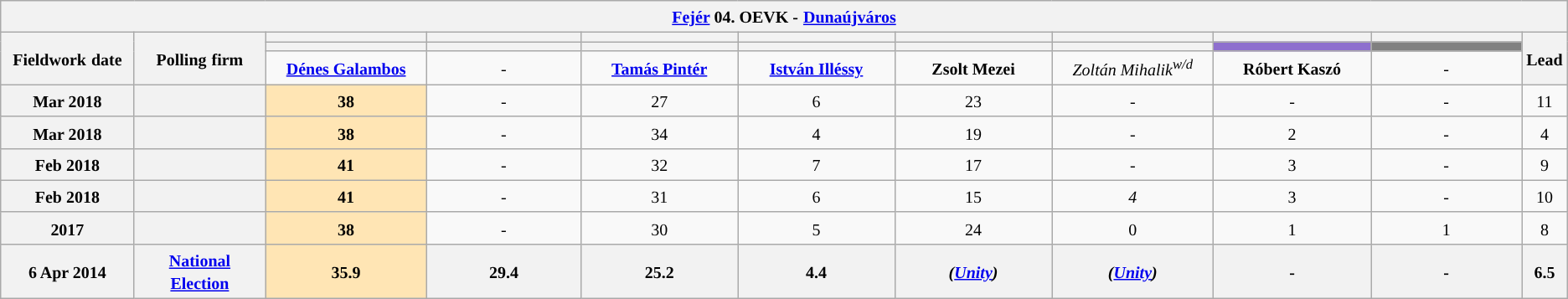<table class="wikitable mw-collapsible mw-collapsed" style="text-align:center">
<tr>
<th colspan="11" style="width: 980pt;"><small><a href='#'>Fejér</a> 04. OEVK -</small> <small><a href='#'>Dunaújváros</a></small></th>
</tr>
<tr>
<th rowspan="3" style="width: 80pt;"><small>Fieldwork</small> <small>date</small></th>
<th rowspan="3" style="width: 80pt;"><strong><small>Polling</small> <small>firm</small></strong></th>
<th style="width: 100pt;"><small></small></th>
<th style="width: 100pt;"><small> </small></th>
<th style="width: 100pt;"></th>
<th style="width: 100pt;"></th>
<th style="width: 100pt;"></th>
<th style="width: 100pt;"></th>
<th style="width: 100pt;"></th>
<th style="width: 100pt;"></th>
<th rowspan="3" style="width: 20pt;"><small>Lead</small></th>
</tr>
<tr>
<th style="color:inherit;background:"></th>
<th style="color:inherit;background:"></th>
<th style="color:inherit;background:"></th>
<th style="color:inherit;background:"></th>
<th style="color:inherit;background:"></th>
<th style="color:inherit;background:"></th>
<th style="color:inherit;background:#8E6FCE;"></th>
<th style="color:inherit;background:#808080;"></th>
</tr>
<tr>
<td><small><a href='#'><strong>Dénes Galambos</strong></a></small></td>
<td><small>-</small></td>
<td><small><a href='#'><strong>Tamás Pintér</strong></a></small></td>
<td><small><a href='#'><strong>István Illéssy</strong></a></small></td>
<td><small><strong>Zsolt Mezei</strong></small></td>
<td><small><em>Zoltán Mihalik<sup>w/d</sup></em></small></td>
<td><small><strong>Róbert Kaszó</strong></small></td>
<td><small>-</small></td>
</tr>
<tr>
<th><small>Mar 2018</small></th>
<th><small></small></th>
<td style="background:#FFE5B4"><small><strong>38</strong></small></td>
<td><small>-</small></td>
<td><small>27</small></td>
<td><small>6</small></td>
<td><small>23</small></td>
<td><small>-</small></td>
<td><small>-</small></td>
<td><small>-</small></td>
<td style="background:"><small>11</small></td>
</tr>
<tr>
<th><small>Mar 2018</small></th>
<th></th>
<td style="background:#FFE5B4"><small><strong>38</strong></small></td>
<td><small>-</small></td>
<td><small>34</small></td>
<td><small>4</small></td>
<td><small>19</small></td>
<td><small><em>-</em></small></td>
<td><small>2</small></td>
<td><small>-</small></td>
<td style="background:"><small>4</small></td>
</tr>
<tr>
<th><small>Feb 2018</small></th>
<th><small> </small></th>
<td style="background:#FFE5B4"><small><strong>41</strong></small></td>
<td><small>-</small></td>
<td><small>32</small></td>
<td><small>7</small></td>
<td><small>17</small></td>
<td><small>-</small></td>
<td><small>3</small></td>
<td><small>-</small></td>
<td style="background:"><small>9</small></td>
</tr>
<tr>
<th><small>Feb 2018</small></th>
<th><small> </small></th>
<td style="background:#FFE5B4"><small><strong>41</strong></small></td>
<td><small>-</small></td>
<td><small>31</small></td>
<td><small>6</small></td>
<td><small>15</small></td>
<td><small><em>4</em></small></td>
<td><small>3</small></td>
<td><small>-</small></td>
<td style="background:"><small>10</small></td>
</tr>
<tr>
<th><small>2017</small></th>
<th><small></small></th>
<td style="background:#FFE5B4"><small><strong>38</strong></small></td>
<td><small>-</small></td>
<td><small>30</small></td>
<td><small>5</small></td>
<td><small>24</small></td>
<td><small>0</small></td>
<td><small>1</small></td>
<td><small>1</small></td>
<td style="background:"><small>8</small></td>
</tr>
<tr>
<th><small>6 Apr 2014</small></th>
<th><a href='#'><small>National Election</small></a></th>
<th style="background:#FFE5B4"><small><strong>35.9</strong></small></th>
<th><small>29.4</small></th>
<th><small>25.2</small></th>
<th><small>4.4</small></th>
<th><small><em>(<a href='#'>Unity</a>)</em></small></th>
<th><small><em>(<a href='#'>Unity</a>)</em></small></th>
<th><small>-</small></th>
<th><small>-</small></th>
<th style="background:"><small>6.5</small></th>
</tr>
</table>
